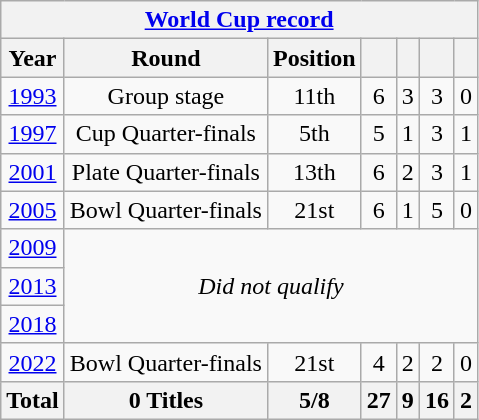<table class="wikitable" style="text-align: center">
<tr>
<th colspan=7><a href='#'>World Cup record</a></th>
</tr>
<tr>
<th>Year</th>
<th>Round</th>
<th>Position</th>
<th></th>
<th></th>
<th></th>
<th></th>
</tr>
<tr>
<td> <a href='#'>1993</a></td>
<td>Group stage</td>
<td>11th</td>
<td>6</td>
<td>3</td>
<td>3</td>
<td>0</td>
</tr>
<tr>
<td> <a href='#'>1997</a></td>
<td>Cup Quarter-finals</td>
<td>5th</td>
<td>5</td>
<td>1</td>
<td>3</td>
<td>1</td>
</tr>
<tr>
<td> <a href='#'>2001</a></td>
<td>Plate Quarter-finals</td>
<td>13th</td>
<td>6</td>
<td>2</td>
<td>3</td>
<td>1</td>
</tr>
<tr>
<td> <a href='#'>2005</a></td>
<td>Bowl Quarter-finals</td>
<td>21st</td>
<td>6</td>
<td>1</td>
<td>5</td>
<td>0</td>
</tr>
<tr>
<td> <a href='#'>2009</a></td>
<td rowspan=3 colspan=6 align=center><em>Did not qualify</em></td>
</tr>
<tr>
<td> <a href='#'>2013</a></td>
</tr>
<tr>
<td> <a href='#'>2018</a></td>
</tr>
<tr>
<td> <a href='#'>2022</a></td>
<td>Bowl Quarter-finals</td>
<td>21st</td>
<td>4</td>
<td>2</td>
<td>2</td>
<td>0</td>
</tr>
<tr>
<th>Total</th>
<th>0 Titles</th>
<th>5/8</th>
<th>27</th>
<th>9</th>
<th>16</th>
<th>2</th>
</tr>
</table>
